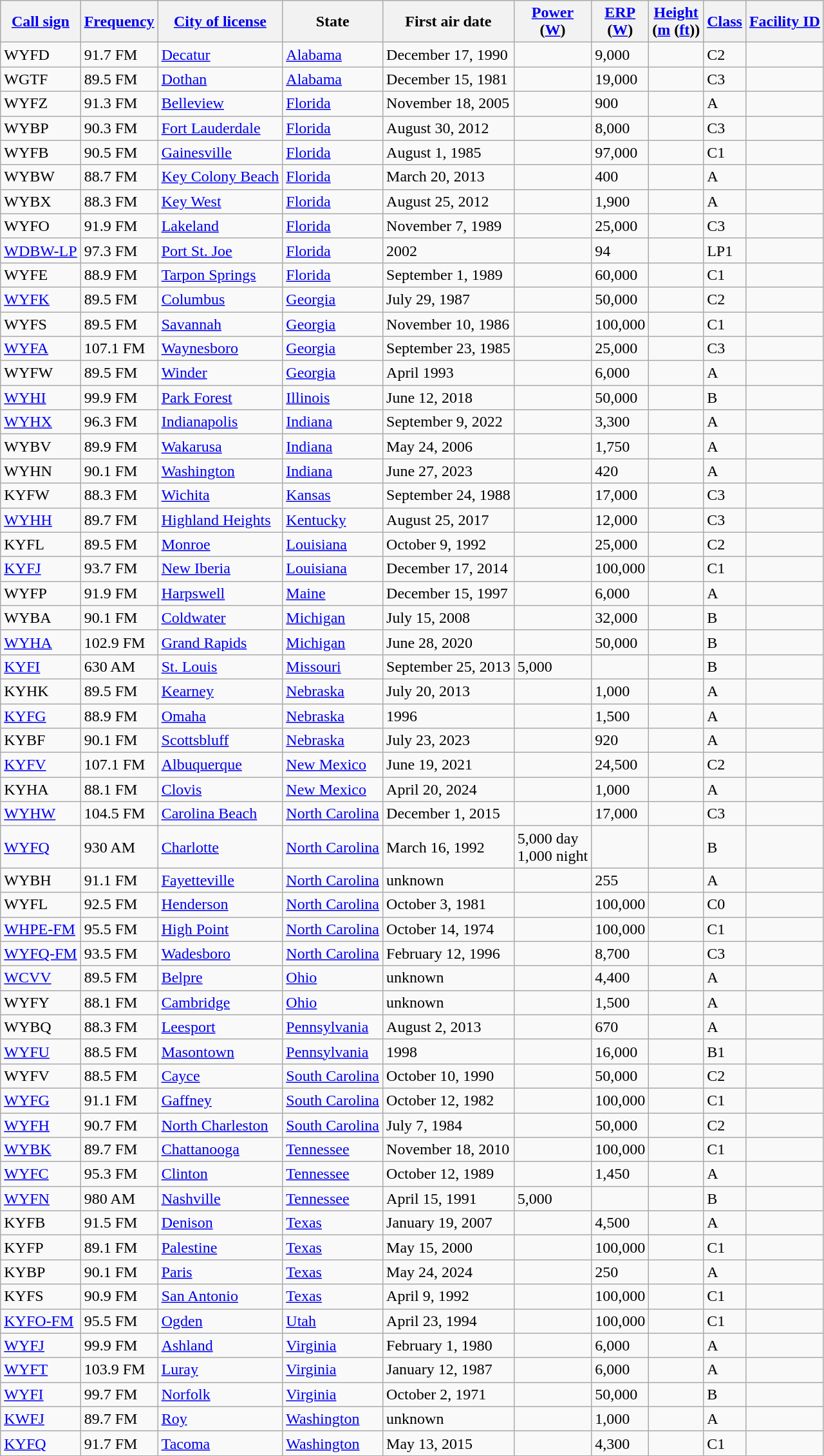<table class="wikitable sortable">
<tr>
<th><a href='#'>Call sign</a></th>
<th data-sort-type="number"><a href='#'>Frequency</a></th>
<th><a href='#'>City of license</a></th>
<th>State</th>
<th>First air date</th>
<th data-sort-type="number"><a href='#'>Power</a><br>(<a href='#'>W</a>)</th>
<th data-sort-type="number"><a href='#'>ERP</a><br>(<a href='#'>W</a>)</th>
<th data-sort-type="number"><a href='#'>Height</a><br>(<a href='#'>m</a> (<a href='#'>ft</a>))</th>
<th><a href='#'>Class</a></th>
<th data-sort-type="number"><a href='#'>Facility ID</a></th>
</tr>
<tr>
<td>WYFD</td>
<td>91.7 FM</td>
<td><a href='#'>Decatur</a></td>
<td><a href='#'>Alabama</a></td>
<td>December 17, 1990</td>
<td></td>
<td>9,000</td>
<td></td>
<td>C2</td>
<td></td>
</tr>
<tr>
<td>WGTF</td>
<td>89.5 FM</td>
<td><a href='#'>Dothan</a></td>
<td><a href='#'>Alabama</a></td>
<td>December 15, 1981</td>
<td></td>
<td>19,000</td>
<td></td>
<td>C3</td>
<td></td>
</tr>
<tr>
<td>WYFZ</td>
<td>91.3 FM</td>
<td><a href='#'>Belleview</a></td>
<td><a href='#'>Florida</a></td>
<td>November 18, 2005</td>
<td></td>
<td>900</td>
<td></td>
<td>A</td>
<td></td>
</tr>
<tr>
<td>WYBP</td>
<td>90.3 FM</td>
<td><a href='#'>Fort Lauderdale</a></td>
<td><a href='#'>Florida</a></td>
<td>August 30, 2012</td>
<td></td>
<td>8,000</td>
<td></td>
<td>C3</td>
<td></td>
</tr>
<tr>
<td>WYFB</td>
<td>90.5 FM</td>
<td><a href='#'>Gainesville</a></td>
<td><a href='#'>Florida</a></td>
<td>August 1, 1985</td>
<td></td>
<td>97,000</td>
<td></td>
<td>C1</td>
<td></td>
</tr>
<tr>
<td>WYBW</td>
<td>88.7 FM</td>
<td><a href='#'>Key Colony Beach</a></td>
<td><a href='#'>Florida</a></td>
<td>March 20, 2013</td>
<td></td>
<td>400</td>
<td></td>
<td>A</td>
<td></td>
</tr>
<tr>
<td>WYBX</td>
<td>88.3 FM</td>
<td><a href='#'>Key West</a></td>
<td><a href='#'>Florida</a></td>
<td>August 25, 2012</td>
<td></td>
<td>1,900</td>
<td></td>
<td>A</td>
<td></td>
</tr>
<tr>
<td>WYFO</td>
<td>91.9 FM</td>
<td><a href='#'>Lakeland</a></td>
<td><a href='#'>Florida</a></td>
<td>November 7, 1989</td>
<td></td>
<td>25,000</td>
<td></td>
<td>C3</td>
<td></td>
</tr>
<tr>
<td><a href='#'>WDBW-LP</a></td>
<td>97.3 FM</td>
<td><a href='#'>Port St. Joe</a></td>
<td><a href='#'>Florida</a></td>
<td>2002</td>
<td></td>
<td>94</td>
<td></td>
<td>LP1</td>
<td></td>
</tr>
<tr>
<td>WYFE</td>
<td>88.9 FM</td>
<td><a href='#'>Tarpon Springs</a></td>
<td><a href='#'>Florida</a></td>
<td>September 1, 1989</td>
<td></td>
<td>60,000</td>
<td></td>
<td>C1</td>
<td></td>
</tr>
<tr>
<td><a href='#'>WYFK</a></td>
<td>89.5 FM</td>
<td><a href='#'>Columbus</a></td>
<td><a href='#'>Georgia</a></td>
<td>July 29, 1987</td>
<td></td>
<td>50,000</td>
<td></td>
<td>C2</td>
<td></td>
</tr>
<tr>
<td>WYFS</td>
<td>89.5 FM</td>
<td><a href='#'>Savannah</a></td>
<td><a href='#'>Georgia</a></td>
<td>November 10, 1986</td>
<td></td>
<td>100,000</td>
<td></td>
<td>C1</td>
<td></td>
</tr>
<tr>
<td><a href='#'>WYFA</a></td>
<td>107.1 FM</td>
<td><a href='#'>Waynesboro</a></td>
<td><a href='#'>Georgia</a></td>
<td>September 23, 1985</td>
<td></td>
<td>25,000</td>
<td></td>
<td>C3</td>
<td></td>
</tr>
<tr>
<td>WYFW</td>
<td>89.5 FM</td>
<td><a href='#'>Winder</a></td>
<td><a href='#'>Georgia</a></td>
<td>April 1993</td>
<td></td>
<td>6,000</td>
<td></td>
<td>A</td>
<td></td>
</tr>
<tr>
<td><a href='#'>WYHI</a></td>
<td>99.9 FM</td>
<td><a href='#'>Park Forest</a></td>
<td><a href='#'>Illinois</a></td>
<td>June 12, 2018</td>
<td></td>
<td>50,000</td>
<td></td>
<td>B</td>
<td></td>
</tr>
<tr>
<td><a href='#'>WYHX</a></td>
<td>96.3 FM</td>
<td><a href='#'>Indianapolis</a></td>
<td><a href='#'>Indiana</a></td>
<td>September 9, 2022</td>
<td></td>
<td>3,300</td>
<td></td>
<td>A</td>
<td></td>
</tr>
<tr>
<td>WYBV</td>
<td>89.9 FM</td>
<td><a href='#'>Wakarusa</a></td>
<td><a href='#'>Indiana</a></td>
<td>May 24, 2006</td>
<td></td>
<td>1,750</td>
<td></td>
<td>A</td>
<td></td>
</tr>
<tr>
<td>WYHN</td>
<td>90.1 FM</td>
<td><a href='#'>Washington</a></td>
<td><a href='#'>Indiana</a></td>
<td>June 27, 2023</td>
<td></td>
<td>420</td>
<td></td>
<td>A</td>
<td></td>
</tr>
<tr>
<td>KYFW</td>
<td>88.3 FM</td>
<td><a href='#'>Wichita</a></td>
<td><a href='#'>Kansas</a></td>
<td>September 24, 1988</td>
<td></td>
<td>17,000</td>
<td></td>
<td>C3</td>
<td></td>
</tr>
<tr>
<td><a href='#'>WYHH</a></td>
<td>89.7 FM</td>
<td><a href='#'>Highland Heights</a></td>
<td><a href='#'>Kentucky</a></td>
<td>August 25, 2017</td>
<td></td>
<td>12,000</td>
<td></td>
<td>C3</td>
<td></td>
</tr>
<tr>
<td>KYFL</td>
<td>89.5 FM</td>
<td><a href='#'>Monroe</a></td>
<td><a href='#'>Louisiana</a></td>
<td>October 9, 1992</td>
<td></td>
<td>25,000</td>
<td></td>
<td>C2</td>
<td></td>
</tr>
<tr>
<td><a href='#'>KYFJ</a></td>
<td>93.7 FM</td>
<td><a href='#'>New Iberia</a></td>
<td><a href='#'>Louisiana</a></td>
<td>December 17, 2014</td>
<td></td>
<td>100,000</td>
<td></td>
<td>C1</td>
<td></td>
</tr>
<tr>
<td>WYFP</td>
<td>91.9 FM</td>
<td><a href='#'>Harpswell</a></td>
<td><a href='#'>Maine</a></td>
<td>December 15, 1997</td>
<td></td>
<td>6,000</td>
<td></td>
<td>A</td>
<td></td>
</tr>
<tr>
<td>WYBA</td>
<td>90.1 FM</td>
<td><a href='#'>Coldwater</a></td>
<td><a href='#'>Michigan</a></td>
<td>July 15, 2008</td>
<td></td>
<td>32,000</td>
<td></td>
<td>B</td>
<td></td>
</tr>
<tr>
<td><a href='#'>WYHA</a></td>
<td>102.9 FM</td>
<td><a href='#'>Grand Rapids</a></td>
<td><a href='#'>Michigan</a></td>
<td>June 28, 2020</td>
<td></td>
<td>50,000</td>
<td></td>
<td>B</td>
<td></td>
</tr>
<tr>
<td><a href='#'>KYFI</a></td>
<td>630 AM</td>
<td><a href='#'>St. Louis</a></td>
<td><a href='#'>Missouri</a></td>
<td>September 25, 2013</td>
<td>5,000</td>
<td></td>
<td></td>
<td>B</td>
<td></td>
</tr>
<tr>
<td>KYHK</td>
<td>89.5 FM</td>
<td><a href='#'>Kearney</a></td>
<td><a href='#'>Nebraska</a></td>
<td>July 20, 2013</td>
<td></td>
<td>1,000</td>
<td></td>
<td>A</td>
<td></td>
</tr>
<tr>
<td><a href='#'>KYFG</a></td>
<td>88.9 FM</td>
<td><a href='#'>Omaha</a></td>
<td><a href='#'>Nebraska</a></td>
<td>1996</td>
<td></td>
<td>1,500</td>
<td></td>
<td>A</td>
<td></td>
</tr>
<tr>
<td>KYBF</td>
<td>90.1 FM</td>
<td><a href='#'>Scottsbluff</a></td>
<td><a href='#'>Nebraska</a></td>
<td>July 23, 2023</td>
<td></td>
<td>920</td>
<td></td>
<td>A</td>
<td></td>
</tr>
<tr>
<td><a href='#'>KYFV</a></td>
<td>107.1 FM</td>
<td><a href='#'>Albuquerque</a></td>
<td><a href='#'>New Mexico</a></td>
<td>June 19, 2021</td>
<td></td>
<td>24,500</td>
<td></td>
<td>C2</td>
<td></td>
</tr>
<tr>
<td>KYHA</td>
<td>88.1 FM</td>
<td><a href='#'>Clovis</a></td>
<td><a href='#'>New Mexico</a></td>
<td>April 20, 2024</td>
<td></td>
<td>1,000</td>
<td></td>
<td>A</td>
<td></td>
</tr>
<tr>
<td><a href='#'>WYHW</a></td>
<td>104.5 FM</td>
<td><a href='#'>Carolina Beach</a></td>
<td><a href='#'>North Carolina</a></td>
<td>December 1, 2015</td>
<td></td>
<td>17,000</td>
<td></td>
<td>C3</td>
<td></td>
</tr>
<tr>
<td><a href='#'>WYFQ</a></td>
<td>930 AM</td>
<td><a href='#'>Charlotte</a></td>
<td><a href='#'>North Carolina</a></td>
<td>March 16, 1992</td>
<td>5,000 day<br>1,000 night</td>
<td></td>
<td></td>
<td>B</td>
<td></td>
</tr>
<tr>
<td>WYBH</td>
<td>91.1 FM</td>
<td><a href='#'>Fayetteville</a></td>
<td><a href='#'>North Carolina</a></td>
<td>unknown</td>
<td></td>
<td>255</td>
<td></td>
<td>A</td>
<td></td>
</tr>
<tr>
<td>WYFL</td>
<td>92.5 FM</td>
<td><a href='#'>Henderson</a></td>
<td><a href='#'>North Carolina</a></td>
<td>October 3, 1981</td>
<td></td>
<td>100,000</td>
<td></td>
<td>C0</td>
<td></td>
</tr>
<tr>
<td><a href='#'>WHPE-FM</a></td>
<td>95.5 FM</td>
<td><a href='#'>High Point</a></td>
<td><a href='#'>North Carolina</a></td>
<td>October 14, 1974</td>
<td></td>
<td>100,000</td>
<td></td>
<td>C1</td>
<td></td>
</tr>
<tr>
<td><a href='#'>WYFQ-FM</a></td>
<td>93.5 FM</td>
<td><a href='#'>Wadesboro</a></td>
<td><a href='#'>North Carolina</a></td>
<td>February 12, 1996</td>
<td></td>
<td>8,700</td>
<td></td>
<td>C3</td>
<td></td>
</tr>
<tr>
<td><a href='#'>WCVV</a></td>
<td>89.5 FM</td>
<td><a href='#'>Belpre</a></td>
<td><a href='#'>Ohio</a></td>
<td>unknown</td>
<td></td>
<td>4,400</td>
<td></td>
<td>A</td>
<td></td>
</tr>
<tr>
<td>WYFY</td>
<td>88.1 FM</td>
<td><a href='#'>Cambridge</a></td>
<td><a href='#'>Ohio</a></td>
<td>unknown</td>
<td></td>
<td>1,500</td>
<td></td>
<td>A</td>
<td></td>
</tr>
<tr>
<td>WYBQ</td>
<td>88.3 FM</td>
<td><a href='#'>Leesport</a></td>
<td><a href='#'>Pennsylvania</a></td>
<td>August 2, 2013</td>
<td></td>
<td>670</td>
<td></td>
<td>A</td>
<td></td>
</tr>
<tr>
<td><a href='#'>WYFU</a></td>
<td>88.5 FM</td>
<td><a href='#'>Masontown</a></td>
<td><a href='#'>Pennsylvania</a></td>
<td>1998</td>
<td></td>
<td>16,000</td>
<td></td>
<td>B1</td>
<td></td>
</tr>
<tr>
<td>WYFV</td>
<td>88.5 FM</td>
<td><a href='#'>Cayce</a></td>
<td><a href='#'>South Carolina</a></td>
<td>October 10, 1990</td>
<td></td>
<td>50,000</td>
<td></td>
<td>C2</td>
<td></td>
</tr>
<tr>
<td><a href='#'>WYFG</a></td>
<td>91.1 FM</td>
<td><a href='#'>Gaffney</a></td>
<td><a href='#'>South Carolina</a></td>
<td>October 12, 1982</td>
<td></td>
<td>100,000</td>
<td></td>
<td>C1</td>
<td></td>
</tr>
<tr>
<td><a href='#'>WYFH</a></td>
<td>90.7 FM</td>
<td><a href='#'>North Charleston</a></td>
<td><a href='#'>South Carolina</a></td>
<td>July 7, 1984</td>
<td></td>
<td>50,000</td>
<td></td>
<td>C2</td>
<td></td>
</tr>
<tr>
<td><a href='#'>WYBK</a></td>
<td>89.7 FM</td>
<td><a href='#'>Chattanooga</a></td>
<td><a href='#'>Tennessee</a></td>
<td>November 18, 2010</td>
<td></td>
<td>100,000</td>
<td></td>
<td>C1</td>
<td></td>
</tr>
<tr>
<td><a href='#'>WYFC</a></td>
<td>95.3 FM</td>
<td><a href='#'>Clinton</a></td>
<td><a href='#'>Tennessee</a></td>
<td>October 12, 1989</td>
<td></td>
<td>1,450</td>
<td></td>
<td>A</td>
<td></td>
</tr>
<tr>
<td><a href='#'>WYFN</a></td>
<td>980 AM</td>
<td><a href='#'>Nashville</a></td>
<td><a href='#'>Tennessee</a></td>
<td>April 15, 1991</td>
<td>5,000</td>
<td></td>
<td></td>
<td>B</td>
<td></td>
</tr>
<tr>
<td>KYFB</td>
<td>91.5 FM</td>
<td><a href='#'>Denison</a></td>
<td><a href='#'>Texas</a></td>
<td>January 19, 2007</td>
<td></td>
<td>4,500</td>
<td></td>
<td>A</td>
<td></td>
</tr>
<tr>
<td>KYFP</td>
<td>89.1 FM</td>
<td><a href='#'>Palestine</a></td>
<td><a href='#'>Texas</a></td>
<td>May 15, 2000</td>
<td></td>
<td>100,000</td>
<td></td>
<td>C1</td>
<td></td>
</tr>
<tr>
<td>KYBP</td>
<td>90.1 FM</td>
<td><a href='#'>Paris</a></td>
<td><a href='#'>Texas</a></td>
<td>May 24, 2024</td>
<td></td>
<td>250</td>
<td></td>
<td>A</td>
<td></td>
</tr>
<tr>
<td>KYFS</td>
<td>90.9 FM</td>
<td><a href='#'>San Antonio</a></td>
<td><a href='#'>Texas</a></td>
<td>April 9, 1992</td>
<td></td>
<td>100,000</td>
<td></td>
<td>C1</td>
<td></td>
</tr>
<tr>
<td><a href='#'>KYFO-FM</a></td>
<td>95.5 FM</td>
<td><a href='#'>Ogden</a></td>
<td><a href='#'>Utah</a></td>
<td>April 23, 1994</td>
<td></td>
<td>100,000</td>
<td></td>
<td>C1</td>
<td></td>
</tr>
<tr>
<td><a href='#'>WYFJ</a></td>
<td>99.9 FM</td>
<td><a href='#'>Ashland</a></td>
<td><a href='#'>Virginia</a></td>
<td>February 1, 1980</td>
<td></td>
<td>6,000</td>
<td></td>
<td>A</td>
<td></td>
</tr>
<tr>
<td><a href='#'>WYFT</a></td>
<td>103.9 FM</td>
<td><a href='#'>Luray</a></td>
<td><a href='#'>Virginia</a></td>
<td>January 12, 1987</td>
<td></td>
<td>6,000</td>
<td></td>
<td>A</td>
<td></td>
</tr>
<tr>
<td><a href='#'>WYFI</a></td>
<td>99.7 FM</td>
<td><a href='#'>Norfolk</a></td>
<td><a href='#'>Virginia</a></td>
<td>October 2, 1971</td>
<td></td>
<td>50,000</td>
<td></td>
<td>B</td>
<td></td>
</tr>
<tr>
<td><a href='#'>KWFJ</a></td>
<td>89.7 FM</td>
<td><a href='#'>Roy</a></td>
<td><a href='#'>Washington</a></td>
<td>unknown</td>
<td></td>
<td>1,000</td>
<td></td>
<td>A</td>
<td></td>
</tr>
<tr>
<td><a href='#'>KYFQ</a></td>
<td>91.7 FM</td>
<td><a href='#'>Tacoma</a></td>
<td><a href='#'>Washington</a></td>
<td>May 13, 2015</td>
<td></td>
<td>4,300</td>
<td></td>
<td>C1</td>
<td></td>
</tr>
</table>
